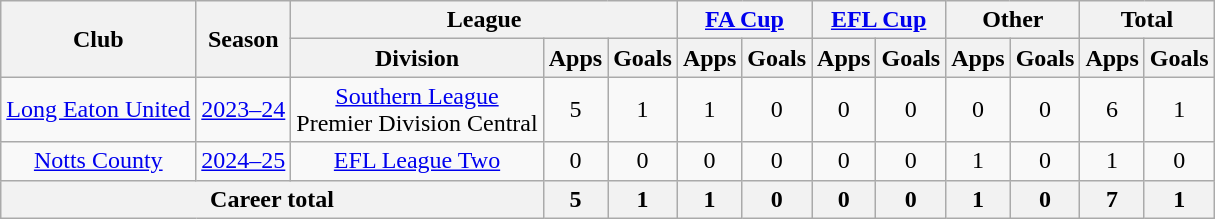<table class="wikitable" style="text-align:center;">
<tr>
<th rowspan="2">Club</th>
<th rowspan="2">Season</th>
<th colspan="3">League</th>
<th colspan="2"><a href='#'>FA Cup</a></th>
<th colspan="2"><a href='#'>EFL Cup</a></th>
<th colspan="2">Other</th>
<th colspan="2">Total</th>
</tr>
<tr>
<th>Division</th>
<th>Apps</th>
<th>Goals</th>
<th>Apps</th>
<th>Goals</th>
<th>Apps</th>
<th>Goals</th>
<th>Apps</th>
<th>Goals</th>
<th>Apps</th>
<th>Goals</th>
</tr>
<tr>
<td><a href='#'>Long Eaton United</a></td>
<td><a href='#'>2023–24</a></td>
<td><a href='#'>Southern League</a><br>Premier Division Central</td>
<td>5</td>
<td>1</td>
<td>1</td>
<td>0</td>
<td>0</td>
<td>0</td>
<td>0</td>
<td>0</td>
<td>6</td>
<td>1</td>
</tr>
<tr>
<td><a href='#'>Notts County</a></td>
<td><a href='#'>2024–25</a></td>
<td><a href='#'>EFL League Two</a></td>
<td>0</td>
<td>0</td>
<td>0</td>
<td>0</td>
<td>0</td>
<td>0</td>
<td>1</td>
<td>0</td>
<td>1</td>
<td>0</td>
</tr>
<tr>
<th colspan="3">Career total</th>
<th>5</th>
<th>1</th>
<th>1</th>
<th>0</th>
<th>0</th>
<th>0</th>
<th>1</th>
<th>0</th>
<th>7</th>
<th>1</th>
</tr>
</table>
